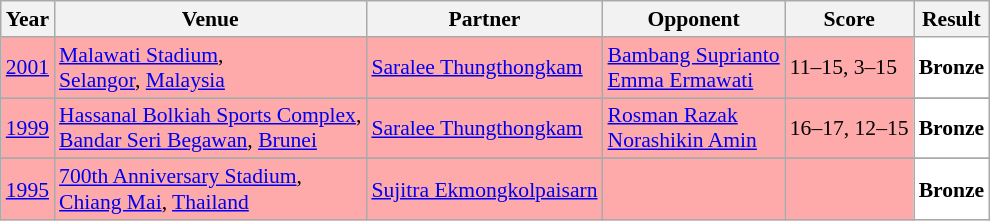<table class="sortable wikitable" style="font-size: 90%;">
<tr>
<th>Year</th>
<th>Venue</th>
<th>Partner</th>
<th>Opponent</th>
<th>Score</th>
<th>Result</th>
</tr>
<tr style="background:#FFAAAA">
<td align="center"><a href='#'>2001</a></td>
<td align="left"><a href='#'>Malawati Stadium</a>,<br><a href='#'>Selangor</a>, <a href='#'>Malaysia</a></td>
<td align="left"> <a href='#'>Saralee Thungthongkam</a></td>
<td align="left"> <a href='#'>Bambang Suprianto</a> <br>  <a href='#'>Emma Ermawati</a></td>
<td align="left">11–15, 3–15</td>
<td style="text-align:left; background:white"> <strong>Bronze</strong></td>
</tr>
<tr>
</tr>
<tr style="background:#FFAAAA">
<td align="center"><a href='#'>1999</a></td>
<td align="left"><a href='#'>Hassanal Bolkiah Sports Complex</a>,<br><a href='#'>Bandar Seri Begawan</a>, <a href='#'>Brunei</a></td>
<td align="left"> <a href='#'>Saralee Thungthongkam</a></td>
<td align="left"> <a href='#'>Rosman Razak</a> <br>  <a href='#'>Norashikin Amin</a></td>
<td align="left">16–17, 12–15</td>
<td style="text-align:left; background:white"> <strong>Bronze</strong></td>
</tr>
<tr>
</tr>
<tr style="background:#FFAAAA">
<td align="center"><a href='#'>1995</a></td>
<td align="left"><a href='#'>700th Anniversary Stadium</a>,<br><a href='#'>Chiang Mai</a>, <a href='#'>Thailand</a></td>
<td align="left"> <a href='#'>Sujitra Ekmongkolpaisarn</a></td>
<td align="left"> <br> </td>
<td align="left"></td>
<td style="text-align:left; background:white"> <strong>Bronze</strong></td>
</tr>
</table>
